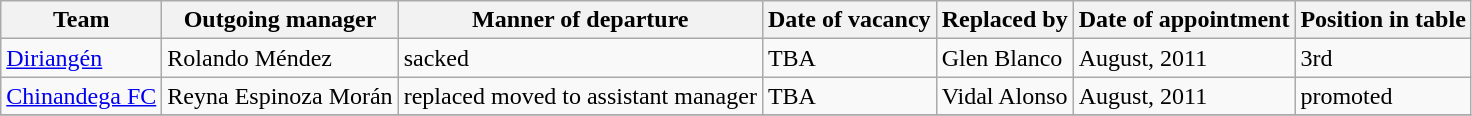<table class="wikitable">
<tr>
<th>Team</th>
<th>Outgoing manager</th>
<th>Manner of departure</th>
<th>Date of vacancy</th>
<th>Replaced by</th>
<th>Date of appointment</th>
<th>Position in table</th>
</tr>
<tr>
<td><a href='#'>Diriangén</a></td>
<td> Rolando Méndez</td>
<td>sacked</td>
<td>TBA</td>
<td> Glen Blanco</td>
<td>August, 2011</td>
<td>3rd</td>
</tr>
<tr>
<td><a href='#'>Chinandega FC</a></td>
<td> Reyna Espinoza Morán</td>
<td>replaced moved to assistant manager</td>
<td>TBA</td>
<td> Vidal Alonso</td>
<td>August, 2011</td>
<td>promoted</td>
</tr>
<tr>
</tr>
</table>
